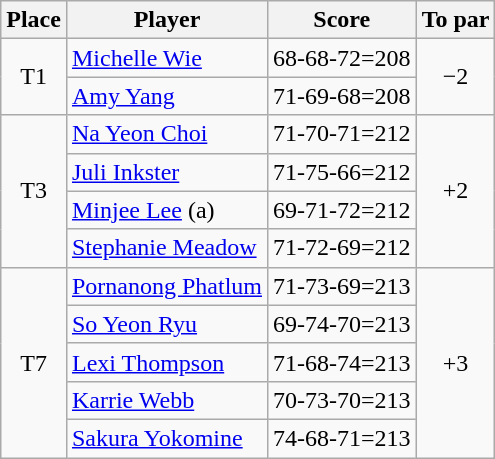<table class="wikitable">
<tr>
<th>Place</th>
<th>Player</th>
<th>Score</th>
<th>To par</th>
</tr>
<tr>
<td rowspan=2 align=center>T1</td>
<td> <a href='#'>Michelle Wie</a></td>
<td>68-68-72=208</td>
<td rowspan=2 align=center>−2</td>
</tr>
<tr>
<td> <a href='#'>Amy Yang</a></td>
<td>71-69-68=208</td>
</tr>
<tr>
<td rowspan=4 align=center>T3</td>
<td> <a href='#'>Na Yeon Choi</a></td>
<td>71-70-71=212</td>
<td rowspan=4 align=center>+2</td>
</tr>
<tr>
<td> <a href='#'>Juli Inkster</a></td>
<td>71-75-66=212</td>
</tr>
<tr>
<td> <a href='#'>Minjee Lee</a> (a)</td>
<td>69-71-72=212</td>
</tr>
<tr>
<td> <a href='#'>Stephanie Meadow</a></td>
<td>71-72-69=212</td>
</tr>
<tr>
<td rowspan=5 align=center>T7</td>
<td> <a href='#'>Pornanong Phatlum</a></td>
<td>71-73-69=213</td>
<td rowspan=5 align=center>+3</td>
</tr>
<tr>
<td> <a href='#'>So Yeon Ryu</a></td>
<td>69-74-70=213</td>
</tr>
<tr>
<td> <a href='#'>Lexi Thompson</a></td>
<td>71-68-74=213</td>
</tr>
<tr>
<td> <a href='#'>Karrie Webb</a></td>
<td>70-73-70=213</td>
</tr>
<tr>
<td> <a href='#'>Sakura Yokomine</a></td>
<td>74-68-71=213</td>
</tr>
</table>
